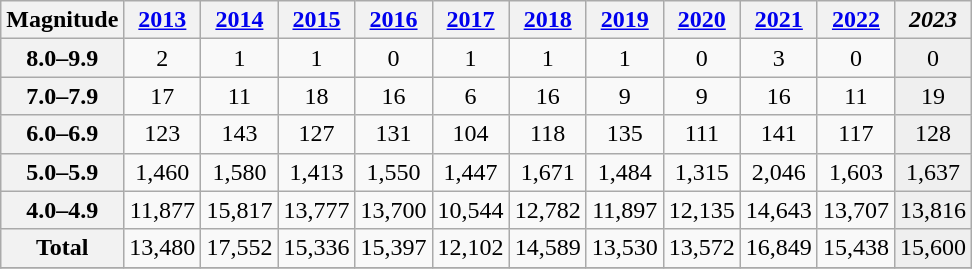<table class="wikitable" style="text-align:center">
<tr>
<th>Magnitude</th>
<th><a href='#'>2013</a></th>
<th><a href='#'>2014</a></th>
<th><a href='#'>2015</a></th>
<th><a href='#'>2016</a></th>
<th><a href='#'>2017</a></th>
<th><a href='#'>2018</a></th>
<th><a href='#'>2019</a></th>
<th><a href='#'>2020</a></th>
<th><a href='#'>2021</a></th>
<th><a href='#'>2022</a></th>
<th style="background:#efefef;"><em>2023</em></th>
</tr>
<tr>
<th>8.0–9.9</th>
<td>2</td>
<td>1</td>
<td>1</td>
<td>0</td>
<td>1</td>
<td>1</td>
<td>1</td>
<td>0</td>
<td>3</td>
<td>0</td>
<td style="background:#efefef;">0</td>
</tr>
<tr>
<th>7.0–7.9</th>
<td>17</td>
<td>11</td>
<td>18</td>
<td>16</td>
<td>6</td>
<td>16</td>
<td>9</td>
<td>9</td>
<td>16</td>
<td>11</td>
<td style="background:#efefef;">19</td>
</tr>
<tr>
<th>6.0–6.9</th>
<td>123</td>
<td>143</td>
<td>127</td>
<td>131</td>
<td>104</td>
<td>118</td>
<td>135</td>
<td>111</td>
<td>141</td>
<td>117</td>
<td style="background:#efefef;">128</td>
</tr>
<tr>
<th>5.0–5.9</th>
<td>1,460</td>
<td>1,580</td>
<td>1,413</td>
<td>1,550</td>
<td>1,447</td>
<td>1,671</td>
<td>1,484</td>
<td>1,315</td>
<td>2,046</td>
<td>1,603</td>
<td style="background:#efefef;">1,637</td>
</tr>
<tr>
<th>4.0–4.9</th>
<td>11,877</td>
<td>15,817</td>
<td>13,777</td>
<td>13,700</td>
<td>10,544</td>
<td>12,782</td>
<td>11,897</td>
<td>12,135</td>
<td>14,643</td>
<td>13,707</td>
<td style="background:#efefef;">13,816</td>
</tr>
<tr>
<th>Total</th>
<td>13,480</td>
<td>17,552</td>
<td>15,336</td>
<td>15,397</td>
<td>12,102</td>
<td>14,589</td>
<td>13,530</td>
<td>13,572</td>
<td>16,849</td>
<td>15,438</td>
<td style="background:#efefef;">15,600</td>
</tr>
<tr>
</tr>
</table>
